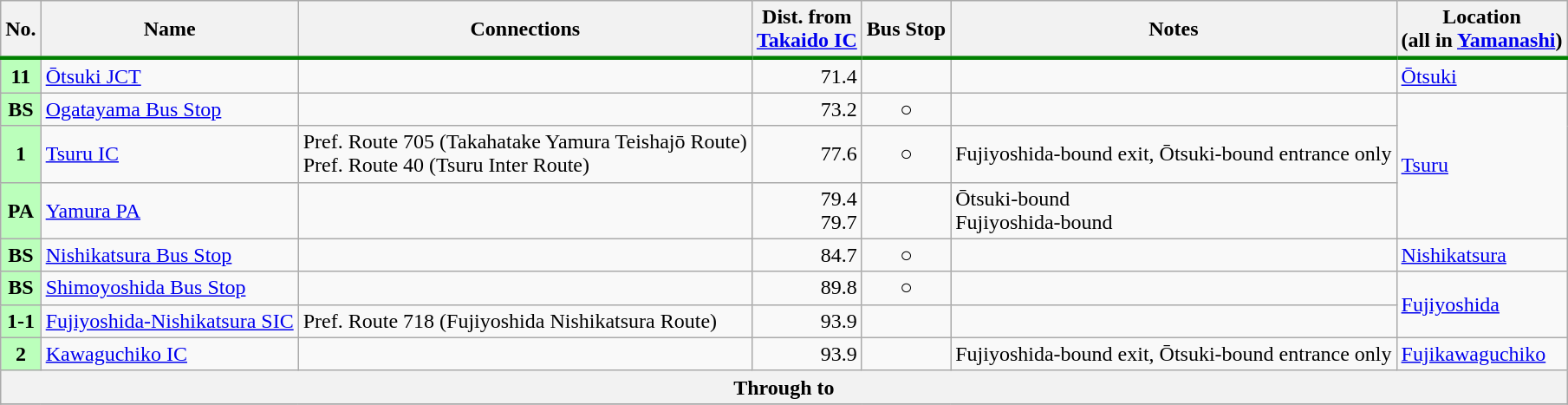<table class="wikitable">
<tr>
<th style="border-bottom:3px solid green;">No.</th>
<th style="border-bottom:3px solid green;">Name</th>
<th style="border-bottom:3px solid green;">Connections</th>
<th style="border-bottom:3px solid green;">Dist. from<br><a href='#'>Takaido IC</a></th>
<th style="border-bottom:3px solid green;">Bus Stop</th>
<th style="border-bottom:3px solid green;">Notes</th>
<th style="border-bottom:3px solid green;">Location<br>(all in <a href='#'>Yamanashi</a>)</th>
</tr>
<tr>
<th style="background-color:#BFB;">11</th>
<td><a href='#'>Ōtsuki JCT</a></td>
<td></td>
<td style="text-align:right;">71.4</td>
<td style="text-align:center;"></td>
<td></td>
<td><a href='#'>Ōtsuki</a></td>
</tr>
<tr>
<th style="background-color:#BFB;">BS</th>
<td><a href='#'>Ogatayama Bus Stop</a></td>
<td style="text-align:center;"></td>
<td style="text-align:right;">73.2</td>
<td style="text-align:center;">○</td>
<td></td>
<td rowspan="3"><a href='#'>Tsuru</a></td>
</tr>
<tr>
<th style="background-color:#BFB;">1</th>
<td><a href='#'>Tsuru IC</a></td>
<td>Pref. Route 705 (Takahatake Yamura Teishajō Route)<br>Pref. Route 40 (Tsuru Inter Route)</td>
<td style="text-align:right;">77.6</td>
<td style="text-align:center;">○</td>
<td>Fujiyoshida-bound exit, Ōtsuki-bound entrance only</td>
</tr>
<tr>
<th style="background-color:#BFB;">PA</th>
<td><a href='#'>Yamura PA</a></td>
<td style="text-align:center;"></td>
<td style="text-align:right;">79.4<br>79.7</td>
<td style="text-align:center;"></td>
<td>Ōtsuki-bound<br>Fujiyoshida-bound</td>
</tr>
<tr>
<th style="background-color:#BFB;">BS</th>
<td><a href='#'>Nishikatsura Bus Stop</a></td>
<td style="text-align:center;"></td>
<td style="text-align:right;">84.7</td>
<td style="text-align:center;">○</td>
<td></td>
<td><a href='#'>Nishikatsura</a></td>
</tr>
<tr>
<th style="background-color:#BFB;">BS</th>
<td><a href='#'>Shimoyoshida Bus Stop</a></td>
<td style="text-align:center;"></td>
<td style="text-align:right;">89.8</td>
<td style="text-align:center;">○</td>
<td></td>
<td rowspan="2"><a href='#'>Fujiyoshida</a></td>
</tr>
<tr>
<th style="background-color:#BFB;">1-1</th>
<td><a href='#'>Fujiyoshida-Nishikatsura SIC</a></td>
<td>Pref. Route 718 (Fujiyoshida Nishikatsura Route)</td>
<td style="text-align:right;">93.9</td>
<td style="text-align:center;"></td>
<td></td>
</tr>
<tr>
<th style="background-color:#BFB;">2</th>
<td><a href='#'>Kawaguchiko IC</a></td>
<td></td>
<td style="text-align:right;">93.9</td>
<td style="text-align:center;"></td>
<td>Fujiyoshida-bound exit, Ōtsuki-bound entrance only</td>
<td><a href='#'>Fujikawaguchiko</a></td>
</tr>
<tr>
<th colspan="7">Through to </th>
</tr>
<tr>
</tr>
</table>
